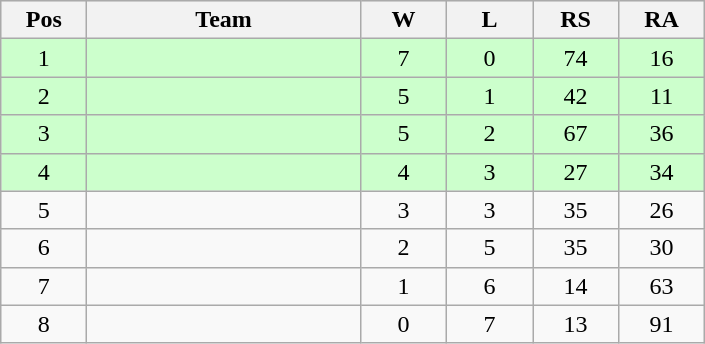<table class="wikitable gauche" style="text-align:center">
<tr bgcolor="e5e5e5">
<th width="50">Pos</th>
<th width="175">Team</th>
<th width="50">W</th>
<th width="50">L</th>
<th width="50">RS</th>
<th width="50">RA</th>
</tr>
<tr bgcolor=ccffcc>
<td>1</td>
<td align=left></td>
<td>7</td>
<td>0</td>
<td>74</td>
<td>16</td>
</tr>
<tr bgcolor=ccffcc>
<td>2</td>
<td align=left></td>
<td>5</td>
<td>1</td>
<td>42</td>
<td>11</td>
</tr>
<tr bgcolor=ccffcc>
<td>3</td>
<td align=left></td>
<td>5</td>
<td>2</td>
<td>67</td>
<td>36</td>
</tr>
<tr bgcolor=ccffcc>
<td>4</td>
<td align=left></td>
<td>4</td>
<td>3</td>
<td>27</td>
<td>34</td>
</tr>
<tr>
<td>5</td>
<td align=left></td>
<td>3</td>
<td>3</td>
<td>35</td>
<td>26</td>
</tr>
<tr>
<td>6</td>
<td align=left></td>
<td>2</td>
<td>5</td>
<td>35</td>
<td>30</td>
</tr>
<tr>
<td>7</td>
<td align=left></td>
<td>1</td>
<td>6</td>
<td>14</td>
<td>63</td>
</tr>
<tr>
<td>8</td>
<td align=left></td>
<td>0</td>
<td>7</td>
<td>13</td>
<td>91</td>
</tr>
</table>
